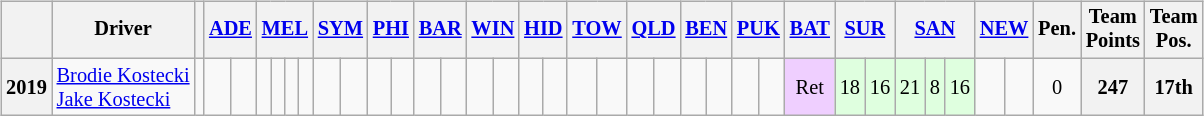<table>
<tr>
<td style="vertical-align:top; text-align:center"><br><table class="wikitable" style="font-size: 85%;">
<tr style="vertical-align:middle;">
<th style="vertical-align:middle"></th>
<th style="vertical-align:middle;background">Driver</th>
<th style="vertical-align:middle;background"></th>
<th colspan="2"><a href='#'>ADE</a><br></th>
<th colspan="4"><a href='#'>MEL</a><br></th>
<th colspan="2"><a href='#'>SYM</a><br></th>
<th colspan="2"><a href='#'>PHI</a><br></th>
<th colspan="2"><a href='#'>BAR</a><br></th>
<th colspan="2"><a href='#'>WIN</a><br></th>
<th colspan="2"><a href='#'>HID</a><br></th>
<th colspan="2"><a href='#'>TOW</a><br></th>
<th colspan="2"><a href='#'>QLD</a><br></th>
<th colspan="2"><a href='#'>BEN</a><br></th>
<th colspan="2"><a href='#'>PUK</a><br></th>
<th><a href='#'>BAT</a><br></th>
<th colspan="2"><a href='#'>SUR</a><br></th>
<th colspan="3"><a href='#'>SAN</a><br></th>
<th colspan="2"><a href='#'>NEW</a><br></th>
<th style="vertical-align:middle">Pen.</th>
<th style="vertical-align:middle">Team<br>Points</th>
<th style="vertical-align:middle">Team<br>Pos.</th>
</tr>
<tr>
<th>2019</th>
<td style="text-align:left"> <a href='#'>Brodie Kostecki</a><br> <a href='#'>Jake Kostecki</a></td>
<td></td>
<td></td>
<td></td>
<td></td>
<td></td>
<td></td>
<td></td>
<td></td>
<td></td>
<td></td>
<td></td>
<td></td>
<td></td>
<td></td>
<td></td>
<td></td>
<td></td>
<td></td>
<td></td>
<td></td>
<td></td>
<td></td>
<td></td>
<td></td>
<td></td>
<td style="background:#efcfff;">Ret</td>
<td style="background:#dfffdf;">18</td>
<td style="background:#dfffdf;">16</td>
<td style="background:#dfffdf;">21</td>
<td style="background:#dfffdf;">8</td>
<td style="background:#dfffdf;">16</td>
<td></td>
<td></td>
<td align="center">0</td>
<th>247</th>
<th>17th</th>
</tr>
</table>
</td>
</tr>
</table>
